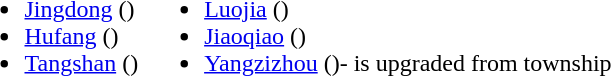<table>
<tr>
<td valign="top"><br><ul><li><a href='#'>Jingdong</a> ()</li><li><a href='#'>Hufang</a> ()</li><li><a href='#'>Tangshan</a> ()</li></ul></td>
<td valign="top"><br><ul><li><a href='#'>Luojia</a> ()</li><li><a href='#'>Jiaoqiao</a> ()</li><li><a href='#'>Yangzizhou</a> ()- is upgraded from township</li></ul></td>
</tr>
</table>
